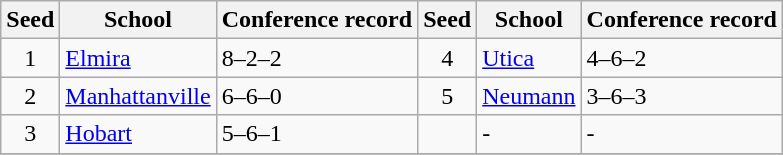<table class="wikitable">
<tr>
<th>Seed</th>
<th>School</th>
<th>Conference record</th>
<th>Seed</th>
<th>School</th>
<th>Conference record</th>
</tr>
<tr>
<td align=center>1</td>
<td><a href='#'>Elmira</a></td>
<td>8–2–2</td>
<td align=center>4</td>
<td><a href='#'>Utica</a></td>
<td>4–6–2</td>
</tr>
<tr>
<td align=center>2</td>
<td><a href='#'>Manhattanville</a></td>
<td>6–6–0</td>
<td align=center>5</td>
<td><a href='#'>Neumann</a></td>
<td>3–6–3</td>
</tr>
<tr>
<td align=center>3</td>
<td><a href='#'>Hobart</a></td>
<td>5–6–1</td>
<td align=center></td>
<td>-</td>
<td>-</td>
</tr>
<tr>
</tr>
</table>
